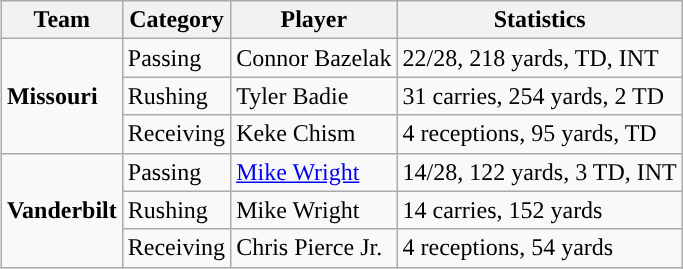<table class="wikitable" style="float: right;">
<tr>
<th>Team</th>
<th>Category</th>
<th>Player</th>
<th>Statistics</th>
</tr>
<tr>
<td rowspan=3><strong>Missouri</strong></td>
<td>Passing</td>
<td>Connor Bazelak</td>
<td>22/28, 218 yards, TD, INT</td>
</tr>
<tr>
<td>Rushing</td>
<td>Tyler Badie</td>
<td>31 carries, 254 yards, 2 TD</td>
</tr>
<tr>
<td>Receiving</td>
<td>Keke Chism</td>
<td>4 receptions, 95 yards, TD</td>
</tr>
<tr>
<td rowspan=3><strong>Vanderbilt</strong></td>
<td>Passing</td>
<td><a href='#'>Mike Wright</a></td>
<td>14/28, 122 yards, 3 TD, INT</td>
</tr>
<tr>
<td>Rushing</td>
<td>Mike Wright</td>
<td>14 carries, 152 yards</td>
</tr>
<tr>
<td>Receiving</td>
<td>Chris Pierce Jr.</td>
<td>4 receptions, 54 yards</td>
</tr>
</table>
